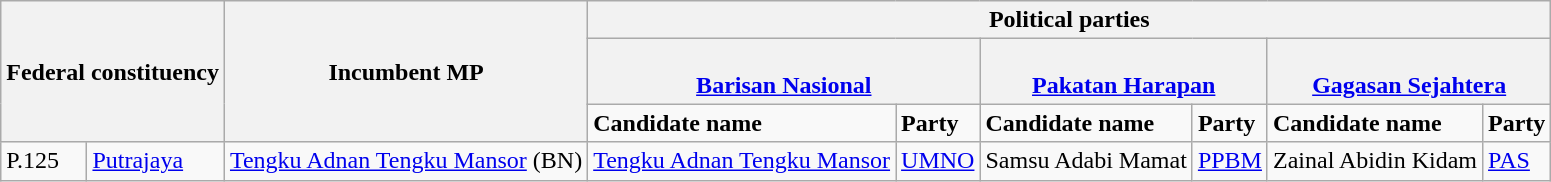<table class="wikitable mw-collapsible mw-collapsed">
<tr>
<th rowspan="3" colspan="2">Federal constituency</th>
<th rowspan="3">Incumbent MP</th>
<th colspan="6">Political parties</th>
</tr>
<tr>
<th colspan="2"><br><a href='#'>Barisan Nasional</a></th>
<th colspan="2"><br><a href='#'>Pakatan Harapan</a></th>
<th colspan="2"><br><a href='#'>Gagasan Sejahtera</a></th>
</tr>
<tr>
<td><strong>Candidate name</strong></td>
<td><strong>Party</strong></td>
<td><strong>Candidate name</strong></td>
<td><strong>Party</strong></td>
<td><strong>Candidate name</strong></td>
<td><strong>Party</strong></td>
</tr>
<tr>
<td>P.125</td>
<td><a href='#'>Putrajaya</a></td>
<td><a href='#'>Tengku Adnan Tengku Mansor</a> (BN)</td>
<td><a href='#'>Tengku Adnan Tengku Mansor</a></td>
<td><a href='#'>UMNO</a></td>
<td>Samsu Adabi Mamat</td>
<td><a href='#'>PPBM</a></td>
<td>Zainal Abidin Kidam</td>
<td><a href='#'>PAS</a></td>
</tr>
</table>
